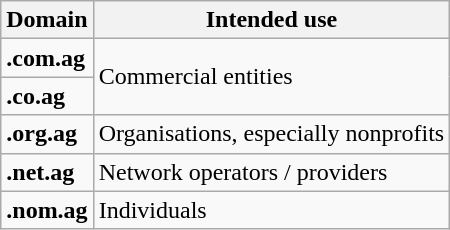<table class="wikitable">
<tr>
<th>Domain</th>
<th>Intended use</th>
</tr>
<tr>
<td><strong>.com.ag</strong></td>
<td rowspan="2">Commercial entities</td>
</tr>
<tr>
<td><strong>.co.ag</strong></td>
</tr>
<tr>
<td><strong>.org.ag</strong></td>
<td>Organisations, especially nonprofits</td>
</tr>
<tr>
<td><strong>.net.ag</strong></td>
<td>Network operators / providers</td>
</tr>
<tr>
<td><strong>.nom.ag</strong></td>
<td>Individuals</td>
</tr>
</table>
